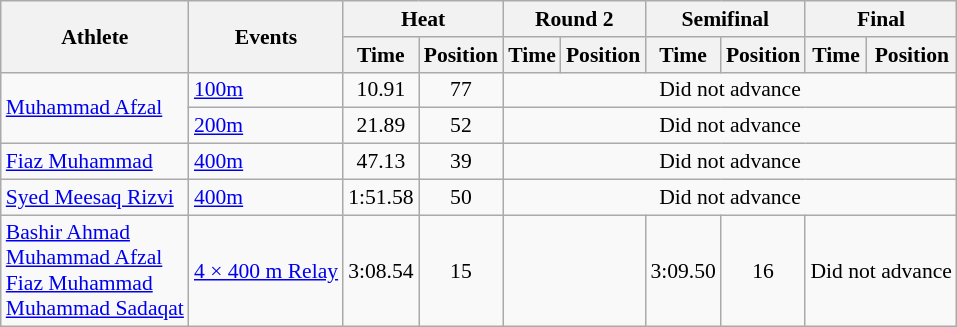<table class=wikitable style="font-size:90%">
<tr>
<th rowspan="2">Athlete</th>
<th rowspan="2">Events</th>
<th colspan="2">Heat</th>
<th colspan="2">Round 2</th>
<th colspan="2">Semifinal</th>
<th colspan="2">Final</th>
</tr>
<tr>
<th>Time</th>
<th>Position</th>
<th>Time</th>
<th>Position</th>
<th>Time</th>
<th>Position</th>
<th>Time</th>
<th>Position</th>
</tr>
<tr>
<td rowspan=2><a href='#'>Muhammad Afzal</a></td>
<td><a href='#'>100m</a></td>
<td align=center>10.91</td>
<td align=center>77</td>
<td align=center colspan="6">Did not advance</td>
</tr>
<tr>
<td><a href='#'>200m</a></td>
<td align=center>21.89</td>
<td align=center>52</td>
<td align=center colspan="6">Did not advance</td>
</tr>
<tr>
<td><a href='#'>Fiaz Muhammad</a></td>
<td><a href='#'>400m</a></td>
<td align=center>47.13</td>
<td align=center>39</td>
<td align=center colspan="6">Did not advance</td>
</tr>
<tr>
<td><a href='#'>Syed Meesaq Rizvi</a></td>
<td><a href='#'>400m</a></td>
<td align=center>1:51.58</td>
<td align=center>50</td>
<td align=center colspan="6">Did not advance</td>
</tr>
<tr>
<td><a href='#'>Bashir Ahmad</a><br><a href='#'>Muhammad Afzal</a><br><a href='#'>Fiaz Muhammad</a><br><a href='#'>Muhammad Sadaqat</a></td>
<td><a href='#'>4 × 400 m Relay</a></td>
<td align=center>3:08.54</td>
<td align=center>15</td>
<td colspan=2></td>
<td align=center>3:09.50</td>
<td align=center>16</td>
<td align=center colspan="2">Did not advance</td>
</tr>
</table>
